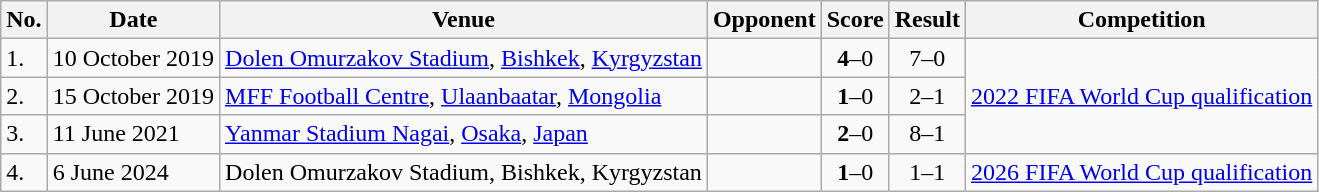<table class="wikitable">
<tr>
<th>No.</th>
<th>Date</th>
<th>Venue</th>
<th>Opponent</th>
<th>Score</th>
<th>Result</th>
<th>Competition</th>
</tr>
<tr>
<td>1.</td>
<td>10 October 2019</td>
<td><a href='#'>Dolen Omurzakov Stadium</a>, <a href='#'>Bishkek</a>, <a href='#'>Kyrgyzstan</a></td>
<td></td>
<td align=center><strong>4</strong>–0</td>
<td align=center>7–0</td>
<td rowspan=3><a href='#'>2022 FIFA World Cup qualification</a></td>
</tr>
<tr>
<td>2.</td>
<td>15 October 2019</td>
<td><a href='#'>MFF Football Centre</a>, <a href='#'>Ulaanbaatar</a>, <a href='#'>Mongolia</a></td>
<td></td>
<td align=center><strong>1</strong>–0</td>
<td align=center>2–1</td>
</tr>
<tr>
<td>3.</td>
<td>11 June 2021</td>
<td><a href='#'>Yanmar Stadium Nagai</a>, <a href='#'>Osaka</a>, <a href='#'>Japan</a></td>
<td></td>
<td align=center><strong>2</strong>–0</td>
<td align=center>8–1</td>
</tr>
<tr>
<td>4.</td>
<td>6 June 2024</td>
<td>Dolen Omurzakov Stadium, Bishkek, Kyrgyzstan</td>
<td></td>
<td align=center><strong>1</strong>–0</td>
<td align=center>1–1</td>
<td><a href='#'>2026 FIFA World Cup qualification</a></td>
</tr>
</table>
